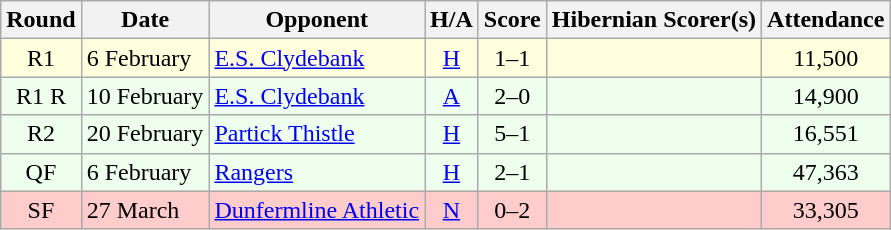<table class="wikitable" style="text-align:center">
<tr>
<th>Round</th>
<th>Date</th>
<th>Opponent</th>
<th>H/A</th>
<th>Score</th>
<th>Hibernian Scorer(s)</th>
<th>Attendance</th>
</tr>
<tr bgcolor=#FFFFDD>
<td>R1</td>
<td align=left>6 February</td>
<td align=left><a href='#'>E.S. Clydebank</a></td>
<td><a href='#'>H</a></td>
<td>1–1</td>
<td align=left></td>
<td>11,500</td>
</tr>
<tr bgcolor=#EEFFEE>
<td>R1 R</td>
<td align=left>10 February</td>
<td align=left><a href='#'>E.S. Clydebank</a></td>
<td><a href='#'>A</a></td>
<td>2–0</td>
<td align=left></td>
<td>14,900</td>
</tr>
<tr bgcolor=#EEFFEE>
<td>R2</td>
<td align=left>20 February</td>
<td align=left><a href='#'>Partick Thistle</a></td>
<td><a href='#'>H</a></td>
<td>5–1</td>
<td align=left></td>
<td>16,551</td>
</tr>
<tr bgcolor=#EEFFEE>
<td>QF</td>
<td align=left>6 February</td>
<td align=left><a href='#'>Rangers</a></td>
<td><a href='#'>H</a></td>
<td>2–1</td>
<td align=left></td>
<td>47,363</td>
</tr>
<tr bgcolor=#FFCCCC>
<td>SF</td>
<td align=left>27 March</td>
<td align=left><a href='#'>Dunfermline Athletic</a></td>
<td><a href='#'>N</a></td>
<td>0–2</td>
<td align=left></td>
<td>33,305</td>
</tr>
</table>
